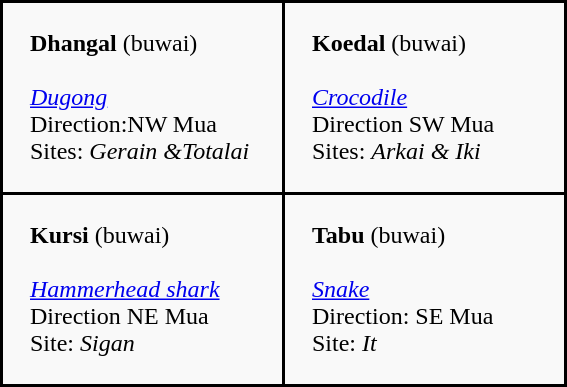<table class="wikitable">
<tr style="height: 90px;">
<td style="border: 2px solid black; padding: 18px; width: 150px;"><strong>Dhangal</strong> (buwai)<br><br><em><a href='#'>Dugong</a></em><br>
Direction:NW Mua<br>
Sites: <em>Gerain &Totalai</em><br></td>
<td style="border: 2px solid black; padding: 18px; width: 150px;"><strong>Koedal</strong> (buwai)<br><br><em><a href='#'>Crocodile</a></em><br>
Direction SW Mua<br>
Sites: <em>Arkai & Iki</em><br></td>
</tr>
<tr style="height: 90px;">
<td style="border: 2px solid black; padding: 18px;"><strong>Kursi</strong> (buwai)<br><br><em><a href='#'>Hammerhead shark</a></em><br>
Direction NE  Mua<br>
Site: <em>Sigan</em><br></td>
<td style="border: 2px solid black; padding: 18px;"><strong>Tabu</strong> (buwai)<br><br><em><a href='#'>Snake</a></em><br>
Direction: SE  Mua<br>
Site: <em>It</em>
<br></td>
</tr>
</table>
